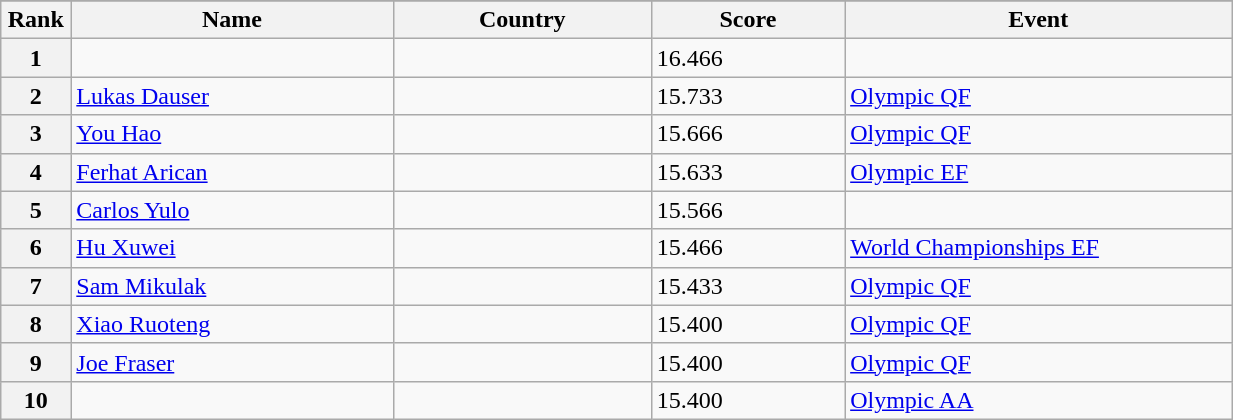<table class="wikitable sortable" style="width:65%;">
<tr>
</tr>
<tr>
<th style="text-align:center; width:5%;">Rank</th>
<th style="text-align:center; width:25%;">Name</th>
<th style="text-align:center; width:20%;">Country</th>
<th style="text-align:center; width:15%;">Score</th>
<th style="text-align:center; width:30%;">Event</th>
</tr>
<tr>
<th>1</th>
<td></td>
<td></td>
<td>16.466</td>
<td></td>
</tr>
<tr>
<th>2</th>
<td><a href='#'>Lukas Dauser</a></td>
<td></td>
<td>15.733</td>
<td><a href='#'>Olympic QF</a></td>
</tr>
<tr>
<th>3</th>
<td><a href='#'>You Hao</a></td>
<td></td>
<td>15.666</td>
<td><a href='#'>Olympic QF</a></td>
</tr>
<tr>
<th>4</th>
<td><a href='#'>Ferhat Arican</a></td>
<td></td>
<td>15.633</td>
<td><a href='#'>Olympic EF</a></td>
</tr>
<tr>
<th>5</th>
<td><a href='#'>Carlos Yulo</a></td>
<td></td>
<td>15.566</td>
<td></td>
</tr>
<tr>
<th>6</th>
<td><a href='#'>Hu Xuwei</a></td>
<td></td>
<td>15.466</td>
<td><a href='#'>World Championships EF</a></td>
</tr>
<tr>
<th>7</th>
<td><a href='#'>Sam Mikulak</a></td>
<td></td>
<td>15.433</td>
<td><a href='#'>Olympic QF</a></td>
</tr>
<tr>
<th>8</th>
<td><a href='#'>Xiao Ruoteng</a></td>
<td></td>
<td>15.400</td>
<td><a href='#'>Olympic QF</a></td>
</tr>
<tr>
<th>9</th>
<td><a href='#'>Joe Fraser</a></td>
<td></td>
<td>15.400</td>
<td><a href='#'>Olympic QF</a></td>
</tr>
<tr>
<th>10</th>
<td></td>
<td></td>
<td>15.400</td>
<td><a href='#'>Olympic AA</a></td>
</tr>
</table>
